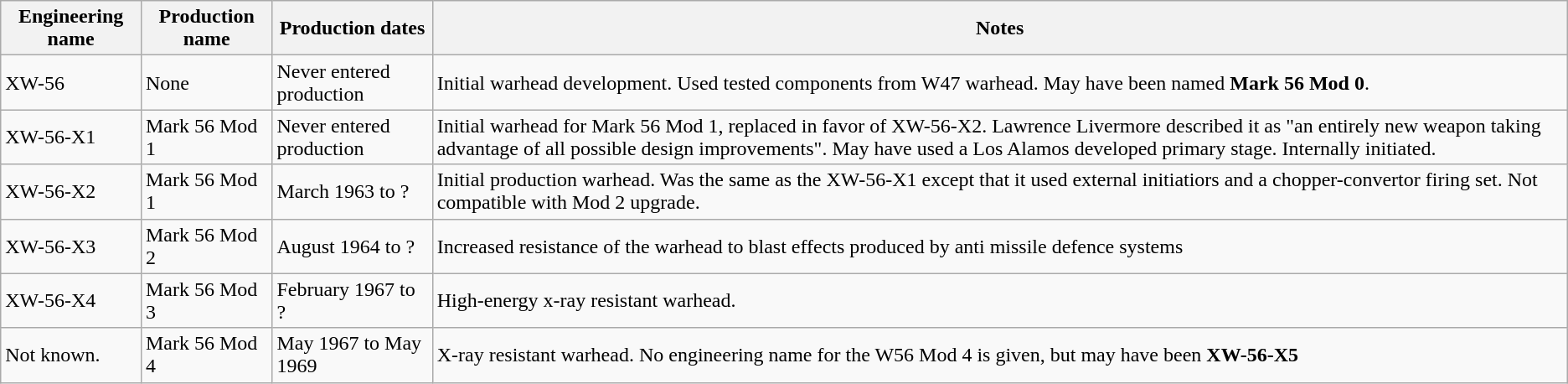<table class="wikitable">
<tr>
<th>Engineering name</th>
<th>Production name</th>
<th>Production dates</th>
<th>Notes</th>
</tr>
<tr>
<td>XW-56</td>
<td>None</td>
<td>Never entered production</td>
<td>Initial warhead development. Used tested components from W47 warhead. May have been named <strong>Mark 56 Mod 0</strong>.</td>
</tr>
<tr>
<td>XW-56-X1</td>
<td>Mark 56 Mod 1</td>
<td>Never entered production</td>
<td>Initial warhead for Mark 56 Mod 1, replaced in favor of XW-56-X2. Lawrence Livermore described it as "an entirely new weapon taking advantage of all possible design improvements". May have used a Los Alamos developed primary stage. Internally initiated.</td>
</tr>
<tr>
<td>XW-56-X2</td>
<td>Mark 56 Mod 1</td>
<td>March 1963 to ?</td>
<td>Initial production warhead. Was the same as the XW-56-X1 except that it used external initiatiors and a chopper-convertor firing set. Not compatible with Mod 2 upgrade.</td>
</tr>
<tr>
<td>XW-56-X3</td>
<td>Mark 56 Mod 2</td>
<td>August 1964 to ?</td>
<td>Increased resistance of the warhead to blast effects produced by anti missile defence systems</td>
</tr>
<tr>
<td>XW-56-X4</td>
<td>Mark 56 Mod 3</td>
<td>February 1967 to ?</td>
<td>High-energy x-ray resistant warhead.</td>
</tr>
<tr>
<td>Not known.</td>
<td>Mark 56 Mod 4</td>
<td>May 1967 to May 1969</td>
<td>X-ray resistant warhead. No engineering name for the W56 Mod 4 is given, but may have been <strong>XW-56-X5</strong></td>
</tr>
</table>
